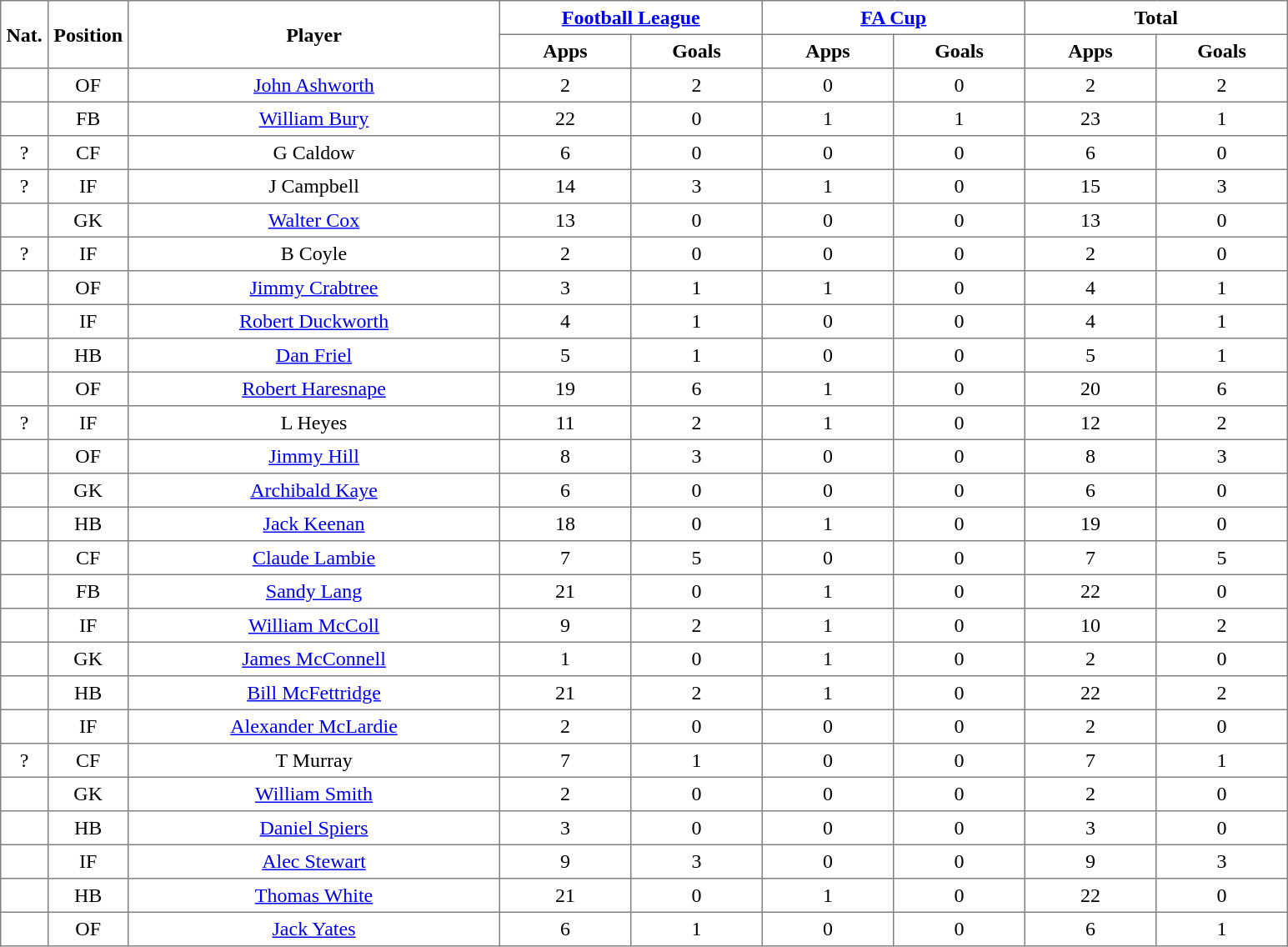<table class="toccolours" border="1" cellpadding="4" cellspacing="0" style="text-align:center; border-collapse: collapse; margin:0;">
<tr>
<th rowspan=2>Nat.</th>
<th rowspan=2>Position</th>
<th rowspan=2 style="width:18em">Player</th>
<th colspan=2 style="width:12em"><a href='#'>Football League</a></th>
<th colspan=2 style="width:12em"><a href='#'>FA Cup</a></th>
<th colspan=2 style="width:12em">Total</th>
</tr>
<tr>
<th style="width:6em">Apps</th>
<th style="width:6em">Goals</th>
<th style="width:6em">Apps</th>
<th style="width:6em">Goals</th>
<th style="width:6em">Apps</th>
<th style="width:6em">Goals</th>
</tr>
<tr>
<td></td>
<td>OF</td>
<td><a href='#'>John Ashworth</a></td>
<td>2</td>
<td>2</td>
<td>0</td>
<td>0</td>
<td>2</td>
<td>2</td>
</tr>
<tr>
<td></td>
<td>FB</td>
<td><a href='#'>William Bury</a></td>
<td>22</td>
<td>0</td>
<td>1</td>
<td>1</td>
<td>23</td>
<td>1</td>
</tr>
<tr>
<td>?</td>
<td>CF</td>
<td>G Caldow</td>
<td>6</td>
<td>0</td>
<td>0</td>
<td>0</td>
<td>6</td>
<td>0</td>
</tr>
<tr>
<td>?</td>
<td>IF</td>
<td>J Campbell</td>
<td>14</td>
<td>3</td>
<td>1</td>
<td>0</td>
<td>15</td>
<td>3</td>
</tr>
<tr>
<td></td>
<td>GK</td>
<td><a href='#'>Walter Cox</a></td>
<td>13</td>
<td>0</td>
<td>0</td>
<td>0</td>
<td>13</td>
<td>0</td>
</tr>
<tr>
<td>?</td>
<td>IF</td>
<td>B Coyle</td>
<td>2</td>
<td>0</td>
<td>0</td>
<td>0</td>
<td>2</td>
<td>0</td>
</tr>
<tr>
<td></td>
<td>OF</td>
<td><a href='#'>Jimmy Crabtree</a></td>
<td>3</td>
<td>1</td>
<td>1</td>
<td>0</td>
<td>4</td>
<td>1</td>
</tr>
<tr>
<td></td>
<td>IF</td>
<td><a href='#'>Robert Duckworth</a></td>
<td>4</td>
<td>1</td>
<td>0</td>
<td>0</td>
<td>4</td>
<td>1</td>
</tr>
<tr>
<td></td>
<td>HB</td>
<td><a href='#'>Dan Friel</a></td>
<td>5</td>
<td>1</td>
<td>0</td>
<td>0</td>
<td>5</td>
<td>1</td>
</tr>
<tr>
<td></td>
<td>OF</td>
<td><a href='#'>Robert Haresnape</a></td>
<td>19</td>
<td>6</td>
<td>1</td>
<td>0</td>
<td>20</td>
<td>6</td>
</tr>
<tr>
<td>?</td>
<td>IF</td>
<td>L Heyes</td>
<td>11</td>
<td>2</td>
<td>1</td>
<td>0</td>
<td>12</td>
<td>2</td>
</tr>
<tr>
<td></td>
<td>OF</td>
<td><a href='#'>Jimmy Hill</a></td>
<td>8</td>
<td>3</td>
<td>0</td>
<td>0</td>
<td>8</td>
<td>3</td>
</tr>
<tr>
<td></td>
<td>GK</td>
<td><a href='#'>Archibald Kaye</a></td>
<td>6</td>
<td>0</td>
<td>0</td>
<td>0</td>
<td>6</td>
<td>0</td>
</tr>
<tr>
<td></td>
<td>HB</td>
<td><a href='#'>Jack Keenan</a></td>
<td>18</td>
<td>0</td>
<td>1</td>
<td>0</td>
<td>19</td>
<td>0</td>
</tr>
<tr>
<td></td>
<td>CF</td>
<td><a href='#'>Claude Lambie</a></td>
<td>7</td>
<td>5</td>
<td>0</td>
<td>0</td>
<td>7</td>
<td>5</td>
</tr>
<tr>
<td></td>
<td>FB</td>
<td><a href='#'>Sandy Lang</a></td>
<td>21</td>
<td>0</td>
<td>1</td>
<td>0</td>
<td>22</td>
<td>0</td>
</tr>
<tr>
<td></td>
<td>IF</td>
<td><a href='#'>William McColl</a></td>
<td>9</td>
<td>2</td>
<td>1</td>
<td>0</td>
<td>10</td>
<td>2</td>
</tr>
<tr>
<td></td>
<td>GK</td>
<td><a href='#'>James McConnell</a></td>
<td>1</td>
<td>0</td>
<td>1</td>
<td>0</td>
<td>2</td>
<td>0</td>
</tr>
<tr>
<td></td>
<td>HB</td>
<td><a href='#'>Bill McFettridge</a></td>
<td>21</td>
<td>2</td>
<td>1</td>
<td>0</td>
<td>22</td>
<td>2</td>
</tr>
<tr>
<td></td>
<td>IF</td>
<td><a href='#'>Alexander McLardie</a></td>
<td>2</td>
<td>0</td>
<td>0</td>
<td>0</td>
<td>2</td>
<td>0</td>
</tr>
<tr>
<td>?</td>
<td>CF</td>
<td>T Murray</td>
<td>7</td>
<td>1</td>
<td>0</td>
<td>0</td>
<td>7</td>
<td>1</td>
</tr>
<tr>
<td></td>
<td>GK</td>
<td><a href='#'>William Smith</a></td>
<td>2</td>
<td>0</td>
<td>0</td>
<td>0</td>
<td>2</td>
<td>0</td>
</tr>
<tr>
<td></td>
<td>HB</td>
<td><a href='#'>Daniel Spiers</a></td>
<td>3</td>
<td>0</td>
<td>0</td>
<td>0</td>
<td>3</td>
<td>0</td>
</tr>
<tr>
<td></td>
<td>IF</td>
<td><a href='#'>Alec Stewart</a></td>
<td>9</td>
<td>3</td>
<td>0</td>
<td>0</td>
<td>9</td>
<td>3</td>
</tr>
<tr>
<td></td>
<td>HB</td>
<td><a href='#'>Thomas White</a></td>
<td>21</td>
<td>0</td>
<td>1</td>
<td>0</td>
<td>22</td>
<td>0</td>
</tr>
<tr>
<td></td>
<td>OF</td>
<td><a href='#'>Jack Yates</a></td>
<td>6</td>
<td>1</td>
<td>0</td>
<td>0</td>
<td>6</td>
<td>1</td>
</tr>
</table>
